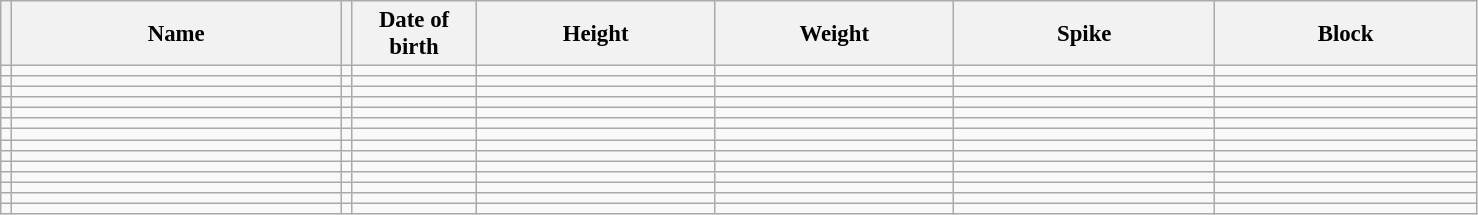<table class="wikitable sortable" style="font-size:95%; text-align:center;">
<tr>
<th></th>
<th style="width:14em">Name</th>
<th></th>
<th style="width:5em">Date of birth</th>
<th style="width:10em">Height</th>
<th style="width:10em">Weight</th>
<th style="width:11em">Spike</th>
<th style="width:11em">Block</th>
</tr>
<tr>
<td></td>
<td align=left></td>
<td></td>
<td align=right></td>
<td></td>
<td></td>
<td></td>
<td></td>
</tr>
<tr>
<td></td>
<td align=left></td>
<td></td>
<td align=right></td>
<td></td>
<td></td>
<td></td>
<td></td>
</tr>
<tr>
<td></td>
<td align=left></td>
<td></td>
<td align=right></td>
<td></td>
<td></td>
<td></td>
<td></td>
</tr>
<tr>
<td></td>
<td align=left></td>
<td></td>
<td align=right></td>
<td></td>
<td></td>
<td></td>
<td></td>
</tr>
<tr>
<td></td>
<td align=left></td>
<td></td>
<td align=right></td>
<td></td>
<td></td>
<td></td>
<td></td>
</tr>
<tr>
<td></td>
<td align=left></td>
<td></td>
<td align=right></td>
<td></td>
<td></td>
<td></td>
<td></td>
</tr>
<tr>
<td></td>
<td align=left></td>
<td></td>
<td align=right></td>
<td></td>
<td></td>
<td></td>
<td></td>
</tr>
<tr>
<td></td>
<td align=left></td>
<td></td>
<td align=right></td>
<td></td>
<td></td>
<td></td>
<td></td>
</tr>
<tr>
<td></td>
<td align=left></td>
<td></td>
<td align=right></td>
<td></td>
<td></td>
<td></td>
<td></td>
</tr>
<tr>
<td></td>
<td align=left></td>
<td></td>
<td align=right></td>
<td></td>
<td></td>
<td></td>
<td></td>
</tr>
<tr>
<td></td>
<td align=left></td>
<td></td>
<td align=right></td>
<td></td>
<td></td>
<td></td>
<td></td>
</tr>
<tr>
<td></td>
<td align=left> </td>
<td></td>
<td align=right></td>
<td></td>
<td></td>
<td></td>
<td></td>
</tr>
<tr>
<td></td>
<td align=left></td>
<td></td>
<td align=right></td>
<td></td>
<td></td>
<td></td>
<td></td>
</tr>
<tr>
<td></td>
<td align=left></td>
<td></td>
<td align=right></td>
<td></td>
<td></td>
<td></td>
<td></td>
</tr>
</table>
